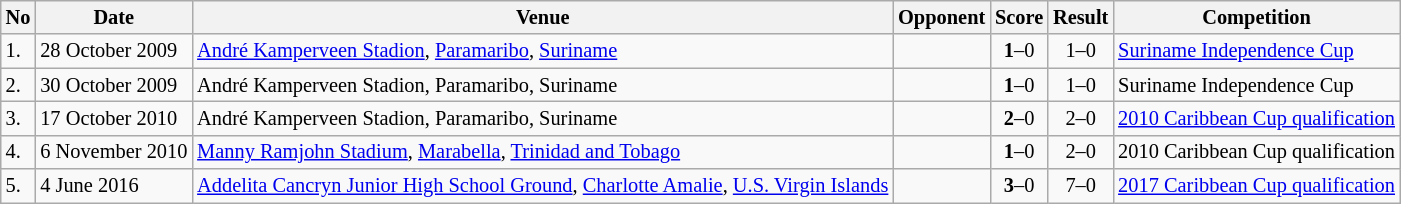<table class="wikitable" style="font-size:85%;">
<tr>
<th>No</th>
<th>Date</th>
<th>Venue</th>
<th>Opponent</th>
<th>Score</th>
<th>Result</th>
<th>Competition</th>
</tr>
<tr>
<td>1.</td>
<td>28 October 2009</td>
<td><a href='#'>André Kamperveen Stadion</a>, <a href='#'>Paramaribo</a>, <a href='#'>Suriname</a></td>
<td></td>
<td align=center><strong>1</strong>–0</td>
<td align=center>1–0</td>
<td><a href='#'>Suriname Independence Cup</a></td>
</tr>
<tr>
<td>2.</td>
<td>30 October 2009</td>
<td>André Kamperveen Stadion, Paramaribo, Suriname</td>
<td></td>
<td align=center><strong>1</strong>–0</td>
<td align=center>1–0</td>
<td>Suriname Independence Cup</td>
</tr>
<tr>
<td>3.</td>
<td>17 October 2010</td>
<td>André Kamperveen Stadion, Paramaribo, Suriname</td>
<td></td>
<td align=center><strong>2</strong>–0</td>
<td align=center>2–0</td>
<td><a href='#'>2010 Caribbean Cup qualification</a></td>
</tr>
<tr>
<td>4.</td>
<td>6 November 2010</td>
<td><a href='#'>Manny Ramjohn Stadium</a>, <a href='#'>Marabella</a>, <a href='#'>Trinidad and Tobago</a></td>
<td></td>
<td align=center><strong>1</strong>–0</td>
<td align=center>2–0</td>
<td>2010 Caribbean Cup qualification</td>
</tr>
<tr>
<td>5.</td>
<td>4 June 2016</td>
<td><a href='#'>Addelita Cancryn Junior High School Ground</a>, <a href='#'>Charlotte Amalie</a>, <a href='#'>U.S. Virgin Islands</a></td>
<td></td>
<td align=center><strong>3</strong>–0</td>
<td align=center>7–0</td>
<td><a href='#'>2017 Caribbean Cup qualification</a></td>
</tr>
</table>
